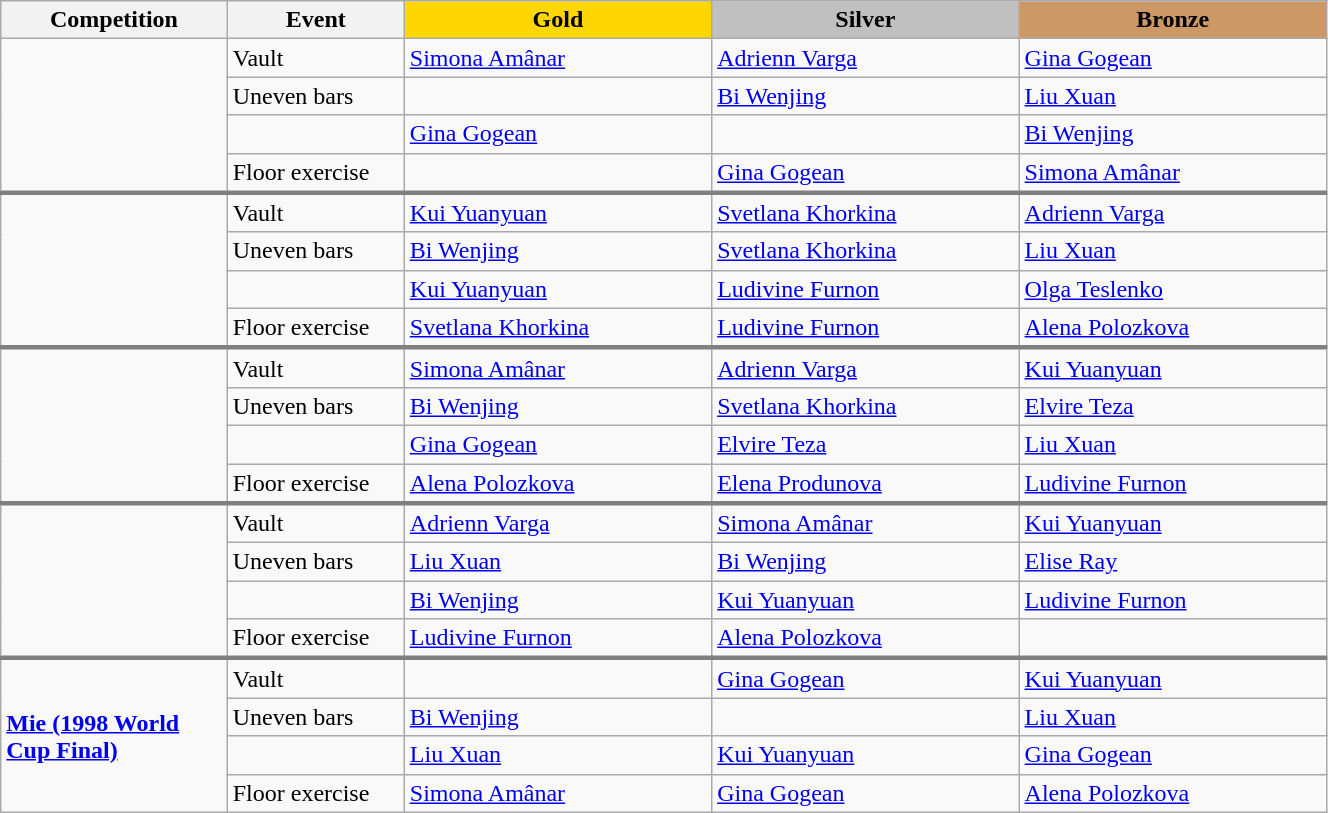<table class="wikitable" style="width:70%;">
<tr>
<th style="text-align:center; width:5%;">Competition</th>
<th style="text-align:center; width:5%;">Event</th>
<td style="text-align:center; width:10%; background:gold;"><strong>Gold</strong></td>
<td style="text-align:center; width:10%; background:silver;"><strong>Silver</strong></td>
<td style="text-align:center; width:10%; background:#c96;"><strong>Bronze</strong></td>
</tr>
<tr>
<td rowspan="4"></td>
<td>Vault</td>
<td> <a href='#'>Simona Amânar</a></td>
<td> <a href='#'>Adrienn Varga</a></td>
<td> <a href='#'>Gina Gogean</a></td>
</tr>
<tr>
<td>Uneven bars</td>
<td></td>
<td> <a href='#'>Bi Wenjing</a></td>
<td> <a href='#'>Liu Xuan</a></td>
</tr>
<tr>
<td></td>
<td> <a href='#'>Gina Gogean</a></td>
<td></td>
<td> <a href='#'>Bi Wenjing</a></td>
</tr>
<tr>
<td>Floor exercise</td>
<td></td>
<td> <a href='#'>Gina Gogean</a></td>
<td> <a href='#'>Simona Amânar</a></td>
</tr>
<tr style="border-top: 3px solid grey;">
<td rowspan="4"></td>
<td>Vault</td>
<td> <a href='#'>Kui Yuanyuan</a></td>
<td> <a href='#'>Svetlana Khorkina</a></td>
<td> <a href='#'>Adrienn Varga</a></td>
</tr>
<tr>
<td>Uneven bars</td>
<td> <a href='#'>Bi Wenjing</a></td>
<td> <a href='#'>Svetlana Khorkina</a></td>
<td> <a href='#'>Liu Xuan</a></td>
</tr>
<tr>
<td></td>
<td> <a href='#'>Kui Yuanyuan</a></td>
<td> <a href='#'>Ludivine Furnon</a></td>
<td> <a href='#'>Olga Teslenko</a></td>
</tr>
<tr>
<td>Floor exercise</td>
<td> <a href='#'>Svetlana Khorkina</a></td>
<td> <a href='#'>Ludivine Furnon</a></td>
<td> <a href='#'>Alena Polozkova</a></td>
</tr>
<tr style="border-top: 3px solid grey;">
<td rowspan="4"></td>
<td>Vault</td>
<td> <a href='#'>Simona Amânar</a></td>
<td> <a href='#'>Adrienn Varga</a></td>
<td> <a href='#'>Kui Yuanyuan</a></td>
</tr>
<tr>
<td>Uneven bars</td>
<td> <a href='#'>Bi Wenjing</a></td>
<td> <a href='#'>Svetlana Khorkina</a></td>
<td> <a href='#'>Elvire Teza</a></td>
</tr>
<tr>
<td></td>
<td> <a href='#'>Gina Gogean</a></td>
<td> <a href='#'>Elvire Teza</a></td>
<td> <a href='#'>Liu Xuan</a></td>
</tr>
<tr>
<td>Floor exercise</td>
<td> <a href='#'>Alena Polozkova</a></td>
<td> <a href='#'>Elena Produnova</a></td>
<td> <a href='#'>Ludivine Furnon</a></td>
</tr>
<tr style="border-top: 3px solid grey;">
<td rowspan="4"></td>
<td>Vault</td>
<td> <a href='#'>Adrienn Varga</a></td>
<td> <a href='#'>Simona Amânar</a></td>
<td> <a href='#'>Kui Yuanyuan</a></td>
</tr>
<tr>
<td>Uneven bars</td>
<td> <a href='#'>Liu Xuan</a></td>
<td> <a href='#'>Bi Wenjing</a></td>
<td> <a href='#'>Elise Ray</a></td>
</tr>
<tr>
<td></td>
<td> <a href='#'>Bi Wenjing</a></td>
<td> <a href='#'>Kui Yuanyuan</a></td>
<td> <a href='#'>Ludivine Furnon</a></td>
</tr>
<tr>
<td>Floor exercise</td>
<td> <a href='#'>Ludivine Furnon</a></td>
<td> <a href='#'>Alena Polozkova</a></td>
<td></td>
</tr>
<tr style="border-top: 3px solid grey;">
<td rowspan="4"><strong><a href='#'>Mie (1998 World Cup Final)</a></strong> </td>
<td>Vault</td>
<td></td>
<td> <a href='#'>Gina Gogean</a></td>
<td> <a href='#'>Kui Yuanyuan</a></td>
</tr>
<tr>
<td>Uneven bars</td>
<td> <a href='#'>Bi Wenjing</a></td>
<td></td>
<td> <a href='#'>Liu Xuan</a></td>
</tr>
<tr>
<td></td>
<td> <a href='#'>Liu Xuan</a></td>
<td> <a href='#'>Kui Yuanyuan</a></td>
<td> <a href='#'>Gina Gogean</a></td>
</tr>
<tr>
<td>Floor exercise</td>
<td> <a href='#'>Simona Amânar</a></td>
<td> <a href='#'>Gina Gogean</a></td>
<td> <a href='#'>Alena Polozkova</a></td>
</tr>
</table>
